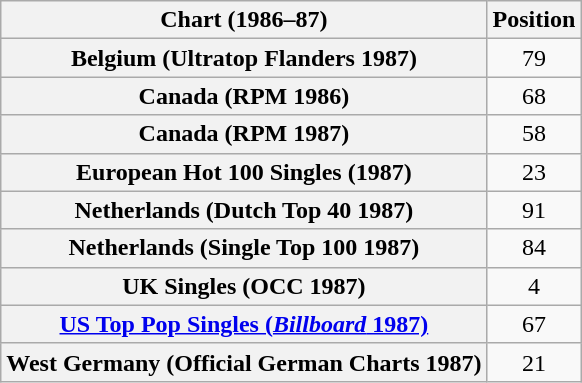<table class="wikitable plainrowheaders sortable">
<tr>
<th>Chart (1986–87)</th>
<th>Position</th>
</tr>
<tr>
<th scope="row">Belgium (Ultratop Flanders 1987)</th>
<td style="text-align:center;">79</td>
</tr>
<tr>
<th scope="row">Canada (RPM 1986)</th>
<td style="text-align:center;">68</td>
</tr>
<tr>
<th scope="row">Canada (RPM 1987)</th>
<td style="text-align:center;">58</td>
</tr>
<tr>
<th scope="row">European Hot 100 Singles (1987)</th>
<td align="center">23</td>
</tr>
<tr>
<th scope="row">Netherlands (Dutch Top 40 1987)</th>
<td style="text-align:center;">91</td>
</tr>
<tr>
<th scope="row">Netherlands (Single Top 100 1987)</th>
<td style="text-align:center;">84</td>
</tr>
<tr>
<th scope="row">UK Singles (OCC 1987)</th>
<td style="text-align:center;">4</td>
</tr>
<tr>
<th scope="row"><a href='#'>US Top Pop Singles (<em>Billboard</em> 1987)</a></th>
<td style="text-align:center;">67</td>
</tr>
<tr>
<th scope="row">West Germany (Official German Charts 1987)</th>
<td style="text-align:center;">21</td>
</tr>
</table>
